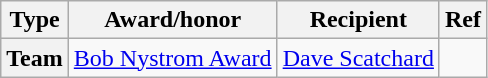<table class="wikitable">
<tr>
<th scope="col">Type</th>
<th scope="col">Award/honor</th>
<th scope="col">Recipient</th>
<th scope="col">Ref</th>
</tr>
<tr>
<th scope="row">Team</th>
<td><a href='#'>Bob Nystrom Award</a></td>
<td><a href='#'>Dave Scatchard</a></td>
<td></td>
</tr>
</table>
